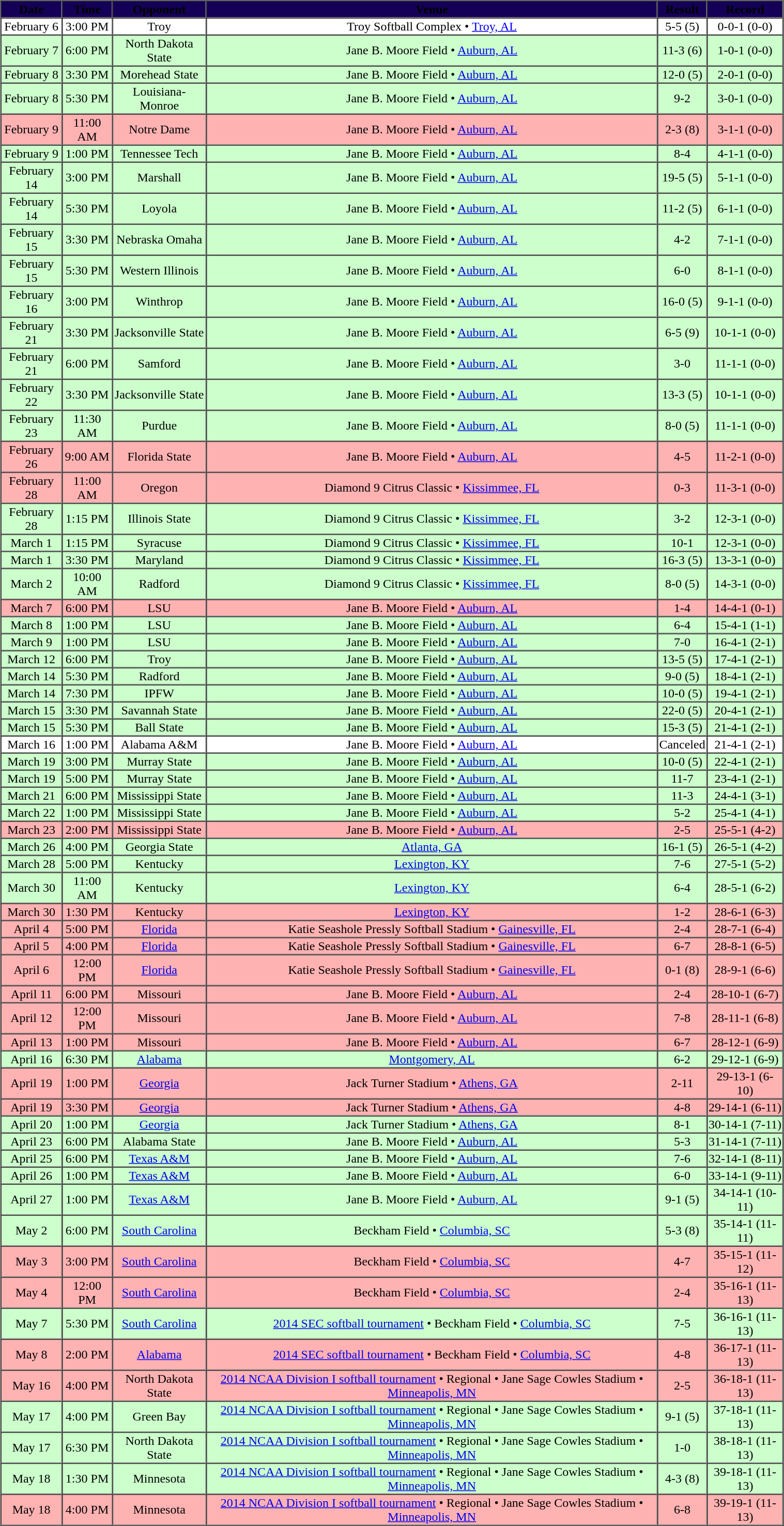<table cellpadding="1" border="1" cellspacing="0" style="width:80%;">
<tr>
<th style="background:#150058;"><span>Date</span></th>
<th style="background:#150058;"><span>Time</span></th>
<th style="background:#150058;"><span>Opponent</span></th>
<th style="background:#150058;"><span>Venue</span></th>
<th style="background:#150058;"><span>Result</span></th>
<th style="background:#150058;"><span>Record</span></th>
</tr>
<tr style="text-align:center; background: ">
<td>February 6</td>
<td>3:00 PM</td>
<td>Troy</td>
<td>Troy Softball Complex • <a href='#'>Troy, AL</a></td>
<td>5-5 (5)</td>
<td>0-0-1 (0-0)</td>
</tr>
<tr style="text-align:center; background: #CCFFCC;">
<td>February 7</td>
<td>6:00 PM</td>
<td>North Dakota State</td>
<td>Jane B. Moore Field • <a href='#'>Auburn, AL</a></td>
<td>11-3 (6)</td>
<td>1-0-1 (0-0)</td>
</tr>
<tr style="text-align:center; background: #CCFFCC;">
<td>February 8</td>
<td>3:30 PM</td>
<td>Morehead State</td>
<td>Jane B. Moore Field • <a href='#'>Auburn, AL</a></td>
<td>12-0 (5)</td>
<td>2-0-1 (0-0)</td>
</tr>
<tr style="text-align:center; background: #CCFFCC;">
<td>February 8</td>
<td>5:30 PM</td>
<td>Louisiana-Monroe</td>
<td>Jane B. Moore Field • <a href='#'>Auburn, AL</a></td>
<td>9-2</td>
<td>3-0-1 (0-0)</td>
</tr>
<tr style="text-align:center; background: #FFB2B2;">
<td>February 9</td>
<td>11:00 AM</td>
<td>Notre Dame</td>
<td>Jane B. Moore Field • <a href='#'>Auburn, AL</a></td>
<td>2-3 (8)</td>
<td>3-1-1 (0-0)</td>
</tr>
<tr style="text-align:center; background: #CCFFCC;">
<td>February 9</td>
<td>1:00 PM</td>
<td>Tennessee Tech</td>
<td>Jane B. Moore Field • <a href='#'>Auburn, AL</a></td>
<td>8-4</td>
<td>4-1-1 (0-0)</td>
</tr>
<tr style="text-align:center; background: #CCFFCC;">
<td>February 14</td>
<td>3:00 PM</td>
<td>Marshall</td>
<td>Jane B. Moore Field • <a href='#'>Auburn, AL</a></td>
<td>19-5 (5)</td>
<td>5-1-1 (0-0)</td>
</tr>
<tr style="text-align:center; background: #CCFFCC;">
<td>February 14</td>
<td>5:30 PM</td>
<td>Loyola</td>
<td>Jane B. Moore Field • <a href='#'>Auburn, AL</a></td>
<td>11-2 (5)</td>
<td>6-1-1 (0-0)</td>
</tr>
<tr style="text-align:center; background: #CCFFCC;">
<td>February 15</td>
<td>3:30 PM</td>
<td>Nebraska Omaha</td>
<td>Jane B. Moore Field • <a href='#'>Auburn, AL</a></td>
<td>4-2</td>
<td>7-1-1 (0-0)</td>
</tr>
<tr style="text-align:center; background: #CCFFCC;">
<td>February 15</td>
<td>5:30 PM</td>
<td>Western Illinois</td>
<td>Jane B. Moore Field • <a href='#'>Auburn, AL</a></td>
<td>6-0</td>
<td>8-1-1 (0-0)</td>
</tr>
<tr style="text-align:center; background: #CCFFCC;">
<td>February 16</td>
<td>3:00 PM</td>
<td>Winthrop</td>
<td>Jane B. Moore Field • <a href='#'>Auburn, AL</a></td>
<td>16-0 (5)</td>
<td>9-1-1 (0-0)</td>
</tr>
<tr style="text-align:center; background: #CCFFCC;">
<td>February 21</td>
<td>3:30 PM</td>
<td>Jacksonville State</td>
<td>Jane B. Moore Field • <a href='#'>Auburn, AL</a></td>
<td>6-5 (9)</td>
<td>10-1-1 (0-0)</td>
</tr>
<tr style="text-align:center; background: #CCFFCC;">
<td>February 21</td>
<td>6:00 PM</td>
<td>Samford</td>
<td>Jane B. Moore Field • <a href='#'>Auburn, AL</a></td>
<td>3-0</td>
<td>11-1-1 (0-0)</td>
</tr>
<tr style="text-align:center; background: #CCFFCC;">
<td>February 22</td>
<td>3:30 PM</td>
<td>Jacksonville State</td>
<td>Jane B. Moore Field • <a href='#'>Auburn, AL</a></td>
<td>13-3 (5)</td>
<td>10-1-1 (0-0)</td>
</tr>
<tr style="text-align:center; background: #CCFFCC;">
<td>February 23</td>
<td>11:30 AM</td>
<td>Purdue</td>
<td>Jane B. Moore Field • <a href='#'>Auburn, AL</a></td>
<td>8-0 (5)</td>
<td>11-1-1 (0-0)</td>
</tr>
<tr style="text-align:center; background: #FFB2B2;">
<td>February 26</td>
<td>9:00 AM</td>
<td>Florida State</td>
<td>Jane B. Moore Field • <a href='#'>Auburn, AL</a></td>
<td>4-5</td>
<td>11-2-1 (0-0)</td>
</tr>
<tr style="text-align:center; background: #FFB2B2;">
<td>February 28</td>
<td>11:00 AM</td>
<td>Oregon</td>
<td>Diamond 9 Citrus Classic • <a href='#'>Kissimmee, FL</a></td>
<td>0-3</td>
<td>11-3-1 (0-0)</td>
</tr>
<tr style="text-align:center; background: #CCFFCC;">
<td>February 28</td>
<td>1:15 PM</td>
<td>Illinois State</td>
<td>Diamond 9 Citrus Classic • <a href='#'>Kissimmee, FL</a></td>
<td>3-2</td>
<td>12-3-1 (0-0)</td>
</tr>
<tr style="text-align:center; background: #CCFFCC;">
<td>March 1</td>
<td>1:15 PM</td>
<td>Syracuse</td>
<td>Diamond 9 Citrus Classic • <a href='#'>Kissimmee, FL</a></td>
<td>10-1</td>
<td>12-3-1 (0-0)</td>
</tr>
<tr style="text-align:center; background: #CCFFCC;">
<td>March 1</td>
<td>3:30 PM</td>
<td>Maryland</td>
<td>Diamond 9 Citrus Classic • <a href='#'>Kissimmee, FL</a></td>
<td>16-3 (5)</td>
<td>13-3-1 (0-0)</td>
</tr>
<tr style="text-align:center; background: #CCFFCC;">
<td>March 2</td>
<td>10:00 AM</td>
<td>Radford</td>
<td>Diamond 9 Citrus Classic • <a href='#'>Kissimmee, FL</a></td>
<td>8-0 (5)</td>
<td>14-3-1 (0-0)</td>
</tr>
<tr style="text-align:center; background: #FFB2B2;">
<td>March 7</td>
<td>6:00 PM</td>
<td>LSU</td>
<td>Jane B. Moore Field • <a href='#'>Auburn, AL</a></td>
<td>1-4</td>
<td>14-4-1 (0-1)</td>
</tr>
<tr style="text-align:center; background: #CCFFCC;">
<td>March 8</td>
<td>1:00 PM</td>
<td>LSU</td>
<td>Jane B. Moore Field • <a href='#'>Auburn, AL</a></td>
<td>6-4</td>
<td>15-4-1 (1-1)</td>
</tr>
<tr style="text-align:center; background: #CCFFCC;">
<td>March 9</td>
<td>1:00 PM</td>
<td>LSU</td>
<td>Jane B. Moore Field • <a href='#'>Auburn, AL</a></td>
<td>7-0</td>
<td>16-4-1 (2-1)</td>
</tr>
<tr style="text-align:center; background: #CCFFCC;">
<td>March 12</td>
<td>6:00 PM</td>
<td>Troy</td>
<td>Jane B. Moore Field • <a href='#'>Auburn, AL</a></td>
<td>13-5 (5)</td>
<td>17-4-1 (2-1)</td>
</tr>
<tr style="text-align:center; background: #CCFFCC;">
<td>March 14</td>
<td>5:30 PM</td>
<td>Radford</td>
<td>Jane B. Moore Field • <a href='#'>Auburn, AL</a></td>
<td>9-0 (5)</td>
<td>18-4-1 (2-1)</td>
</tr>
<tr style="text-align:center; background: #CCFFCC;">
<td>March 14</td>
<td>7:30 PM</td>
<td>IPFW</td>
<td>Jane B. Moore Field • <a href='#'>Auburn, AL</a></td>
<td>10-0 (5)</td>
<td>19-4-1 (2-1)</td>
</tr>
<tr style="text-align:center; background: #CCFFCC;">
<td>March 15</td>
<td>3:30 PM</td>
<td>Savannah State</td>
<td>Jane B. Moore Field • <a href='#'>Auburn, AL</a></td>
<td>22-0 (5)</td>
<td>20-4-1 (2-1)</td>
</tr>
<tr style="text-align:center; background: #CCFFCC;">
<td>March 15</td>
<td>5:30 PM</td>
<td>Ball State</td>
<td>Jane B. Moore Field • <a href='#'>Auburn, AL</a></td>
<td>15-3 (5)</td>
<td>21-4-1 (2-1)</td>
</tr>
<tr style="text-align:center; background: ">
<td>March 16</td>
<td>1:00 PM</td>
<td>Alabama A&M</td>
<td>Jane B. Moore Field • <a href='#'>Auburn, AL</a></td>
<td>Canceled</td>
<td>21-4-1 (2-1)</td>
</tr>
<tr style="text-align:center; background: #CCFFCC;">
<td>March 19</td>
<td>3:00 PM</td>
<td>Murray State</td>
<td>Jane B. Moore Field • <a href='#'>Auburn, AL</a></td>
<td>10-0 (5)</td>
<td>22-4-1 (2-1)</td>
</tr>
<tr style="text-align:center; background: #CCFFCC;">
<td>March 19</td>
<td>5:00 PM</td>
<td>Murray State</td>
<td>Jane B. Moore Field • <a href='#'>Auburn, AL</a></td>
<td>11-7</td>
<td>23-4-1 (2-1)</td>
</tr>
<tr style="text-align:center; background: #CCFFCC;">
<td>March 21</td>
<td>6:00 PM</td>
<td>Mississippi State</td>
<td>Jane B. Moore Field • <a href='#'>Auburn, AL</a></td>
<td>11-3</td>
<td>24-4-1 (3-1)</td>
</tr>
<tr style="text-align:center; background: #CCFFCC;">
<td>March 22</td>
<td>1:00 PM</td>
<td>Mississippi State</td>
<td>Jane B. Moore Field • <a href='#'>Auburn, AL</a></td>
<td>5-2</td>
<td>25-4-1 (4-1)</td>
</tr>
<tr style="text-align:center; background: #FFB2B2;">
<td>March 23</td>
<td>2:00 PM</td>
<td>Mississippi State</td>
<td>Jane B. Moore Field • <a href='#'>Auburn, AL</a></td>
<td>2-5</td>
<td>25-5-1 (4-2)</td>
</tr>
<tr style="text-align:center; background: #CCFFCC;">
<td>March 26</td>
<td>4:00 PM</td>
<td>Georgia State</td>
<td><a href='#'>Atlanta, GA</a></td>
<td>16-1 (5)</td>
<td>26-5-1 (4-2)</td>
</tr>
<tr style="text-align:center; background: #CCFFCC;">
<td>March 28</td>
<td>5:00 PM</td>
<td>Kentucky</td>
<td><a href='#'>Lexington, KY</a></td>
<td>7-6</td>
<td>27-5-1 (5-2)</td>
</tr>
<tr style="text-align:center; background: #CCFFCC;">
<td>March 30</td>
<td>11:00 AM</td>
<td>Kentucky</td>
<td><a href='#'>Lexington, KY</a></td>
<td>6-4</td>
<td>28-5-1 (6-2)</td>
</tr>
<tr style="text-align:center; background: #FFB2B2;">
<td>March 30</td>
<td>1:30 PM</td>
<td>Kentucky</td>
<td><a href='#'>Lexington, KY</a></td>
<td>1-2</td>
<td>28-6-1 (6-3)</td>
</tr>
<tr style="text-align:center; background: #FFB2B2;">
<td>April 4</td>
<td>5:00 PM</td>
<td><a href='#'>Florida</a></td>
<td>Katie Seashole Pressly Softball Stadium • <a href='#'>Gainesville, FL</a></td>
<td>2-4</td>
<td>28-7-1 (6-4)</td>
</tr>
<tr style="text-align:center; background: #FFB2B2;">
<td>April 5</td>
<td>4:00 PM</td>
<td><a href='#'>Florida</a></td>
<td>Katie Seashole Pressly Softball Stadium • <a href='#'>Gainesville, FL</a></td>
<td>6-7</td>
<td>28-8-1 (6-5)</td>
</tr>
<tr style="text-align:center; background: #FFB2B2;">
<td>April 6</td>
<td>12:00 PM</td>
<td><a href='#'>Florida</a></td>
<td>Katie Seashole Pressly Softball Stadium • <a href='#'>Gainesville, FL</a></td>
<td>0-1 (8)</td>
<td>28-9-1 (6-6)</td>
</tr>
<tr style="text-align:center; background: #FFB2B2;">
<td>April 11</td>
<td>6:00 PM</td>
<td>Missouri</td>
<td>Jane B. Moore Field • <a href='#'>Auburn, AL</a></td>
<td>2-4</td>
<td>28-10-1 (6-7)</td>
</tr>
<tr style="text-align:center; background: #FFB2B2;">
<td>April 12</td>
<td>12:00 PM</td>
<td>Missouri</td>
<td>Jane B. Moore Field • <a href='#'>Auburn, AL</a></td>
<td>7-8</td>
<td>28-11-1 (6-8)</td>
</tr>
<tr style="text-align:center; background: #FFB2B2;">
<td>April 13</td>
<td>1:00 PM</td>
<td>Missouri</td>
<td>Jane B. Moore Field • <a href='#'>Auburn, AL</a></td>
<td>6-7</td>
<td>28-12-1 (6-9)</td>
</tr>
<tr style="text-align:center; background: #CCFFCC;">
<td>April 16</td>
<td>6:30 PM</td>
<td><a href='#'>Alabama</a></td>
<td><a href='#'>Montgomery, AL</a></td>
<td>6-2</td>
<td>29-12-1 (6-9)</td>
</tr>
<tr style="text-align:center; background: #FFB2B2;">
<td>April 19</td>
<td>1:00 PM</td>
<td><a href='#'>Georgia</a></td>
<td>Jack Turner Stadium • <a href='#'>Athens, GA</a></td>
<td>2-11</td>
<td>29-13-1 (6-10)</td>
</tr>
<tr style="text-align:center; background: #FFB2B2;">
<td>April 19</td>
<td>3:30 PM</td>
<td><a href='#'>Georgia</a></td>
<td>Jack Turner Stadium • <a href='#'>Athens, GA</a></td>
<td>4-8</td>
<td>29-14-1 (6-11)</td>
</tr>
<tr style="text-align:center; background: #CCFFCC;">
<td>April 20</td>
<td>1:00 PM</td>
<td><a href='#'>Georgia</a></td>
<td>Jack Turner Stadium • <a href='#'>Athens, GA</a></td>
<td>8-1</td>
<td>30-14-1 (7-11)</td>
</tr>
<tr style="text-align:center; background: #CCFFCC;">
<td>April 23</td>
<td>6:00 PM</td>
<td>Alabama State</td>
<td>Jane B. Moore Field • <a href='#'>Auburn, AL</a></td>
<td>5-3</td>
<td>31-14-1 (7-11)</td>
</tr>
<tr style="text-align:center; background: #CCFFCC;">
<td>April 25</td>
<td>6:00 PM</td>
<td><a href='#'>Texas A&M</a></td>
<td>Jane B. Moore Field • <a href='#'>Auburn, AL</a></td>
<td>7-6</td>
<td>32-14-1 (8-11)</td>
</tr>
<tr style="text-align:center; background: #CCFFCC;">
<td>April 26</td>
<td>1:00 PM</td>
<td><a href='#'>Texas A&M</a></td>
<td>Jane B. Moore Field • <a href='#'>Auburn, AL</a></td>
<td>6-0</td>
<td>33-14-1 (9-11)</td>
</tr>
<tr style="text-align:center; background: #CCFFCC;">
<td>April 27</td>
<td>1:00 PM</td>
<td><a href='#'>Texas A&M</a></td>
<td>Jane B. Moore Field • <a href='#'>Auburn, AL</a></td>
<td>9-1 (5)</td>
<td>34-14-1 (10-11)</td>
</tr>
<tr style="text-align:center; background: #CCFFCC;">
<td>May 2</td>
<td>6:00 PM</td>
<td><a href='#'>South Carolina</a></td>
<td>Beckham Field • <a href='#'>Columbia, SC</a></td>
<td>5-3 (8)</td>
<td>35-14-1 (11-11)</td>
</tr>
<tr style="text-align:center; background: #FFB2B2;">
<td>May 3</td>
<td>3:00 PM</td>
<td><a href='#'>South Carolina</a></td>
<td>Beckham Field • <a href='#'>Columbia, SC</a></td>
<td>4-7</td>
<td>35-15-1 (11-12)</td>
</tr>
<tr style="text-align:center; background: #FFB2B2;">
<td>May 4</td>
<td>12:00 PM</td>
<td><a href='#'>South Carolina</a></td>
<td>Beckham Field • <a href='#'>Columbia, SC</a></td>
<td>2-4</td>
<td>35-16-1 (11-13)</td>
</tr>
<tr style="text-align:center; background: #CCFFCC;">
<td>May 7</td>
<td>5:30 PM</td>
<td><a href='#'>South Carolina</a></td>
<td><a href='#'>2014 SEC softball tournament</a> • Beckham Field • <a href='#'>Columbia, SC</a></td>
<td>7-5</td>
<td>36-16-1 (11-13)</td>
</tr>
<tr style="text-align:center; background: #FFB2B2;">
<td>May 8</td>
<td>2:00 PM</td>
<td><a href='#'>Alabama</a></td>
<td><a href='#'>2014 SEC softball tournament</a> • Beckham Field • <a href='#'>Columbia, SC</a></td>
<td>4-8</td>
<td>36-17-1 (11-13)</td>
</tr>
<tr style="text-align:center; background: #FFB2B2;">
<td>May 16</td>
<td>4:00 PM</td>
<td>North Dakota State</td>
<td><a href='#'>2014 NCAA Division I softball tournament</a> • Regional • Jane Sage Cowles Stadium • <a href='#'>Minneapolis, MN</a></td>
<td>2-5</td>
<td>36-18-1 (11-13)</td>
</tr>
<tr style="text-align:center; background: #CCFFCC;">
<td>May 17</td>
<td>4:00 PM</td>
<td>Green Bay</td>
<td><a href='#'>2014 NCAA Division I softball tournament</a> • Regional • Jane Sage Cowles Stadium • <a href='#'>Minneapolis, MN</a></td>
<td>9-1 (5)</td>
<td>37-18-1 (11-13)</td>
</tr>
<tr style="text-align:center; background: #CCFFCC;">
<td>May 17</td>
<td>6:30 PM</td>
<td>North Dakota State</td>
<td><a href='#'>2014 NCAA Division I softball tournament</a> • Regional • Jane Sage Cowles Stadium • <a href='#'>Minneapolis, MN</a></td>
<td>1-0</td>
<td>38-18-1 (11-13)</td>
</tr>
<tr style="text-align:center; background: #CCFFCC;">
<td>May 18</td>
<td>1:30 PM</td>
<td>Minnesota</td>
<td><a href='#'>2014 NCAA Division I softball tournament</a> • Regional • Jane Sage Cowles Stadium • <a href='#'>Minneapolis, MN</a></td>
<td>4-3 (8)</td>
<td>39-18-1 (11-13)</td>
</tr>
<tr style="text-align:center; background: #FFB2B2;">
<td>May 18</td>
<td>4:00 PM</td>
<td>Minnesota</td>
<td><a href='#'>2014 NCAA Division I softball tournament</a> • Regional • Jane Sage Cowles Stadium • <a href='#'>Minneapolis, MN</a></td>
<td>6-8</td>
<td>39-19-1 (11-13)</td>
</tr>
</table>
